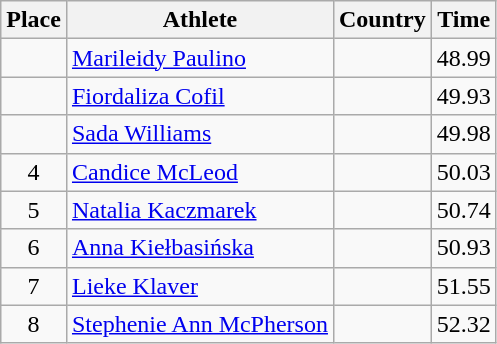<table class="wikitable">
<tr>
<th>Place</th>
<th>Athlete</th>
<th>Country</th>
<th>Time</th>
</tr>
<tr>
<td align=center></td>
<td><a href='#'>Marileidy Paulino</a></td>
<td></td>
<td>48.99</td>
</tr>
<tr>
<td align=center></td>
<td><a href='#'>Fiordaliza Cofil</a></td>
<td></td>
<td>49.93</td>
</tr>
<tr>
<td align=center></td>
<td><a href='#'>Sada Williams</a></td>
<td></td>
<td>49.98</td>
</tr>
<tr>
<td align=center>4</td>
<td><a href='#'>Candice McLeod</a></td>
<td></td>
<td>50.03</td>
</tr>
<tr>
<td align=center>5</td>
<td><a href='#'>Natalia Kaczmarek</a></td>
<td></td>
<td>50.74</td>
</tr>
<tr>
<td align=center>6</td>
<td><a href='#'>Anna Kiełbasińska</a></td>
<td></td>
<td>50.93</td>
</tr>
<tr>
<td align=center>7</td>
<td><a href='#'>Lieke Klaver</a></td>
<td></td>
<td>51.55</td>
</tr>
<tr>
<td align=center>8</td>
<td><a href='#'>Stephenie Ann McPherson</a></td>
<td></td>
<td>52.32</td>
</tr>
</table>
